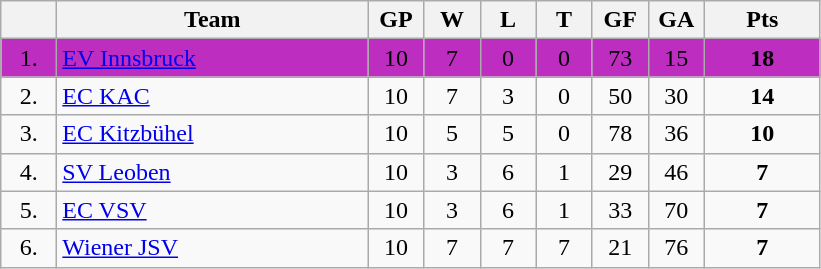<table class="wikitable sortable">
<tr>
<th width="30"></th>
<th width="200">Team</th>
<th width="30">GP</th>
<th width="30">W</th>
<th width="30">L</th>
<th width="30">T</th>
<th width="30">GF</th>
<th width="30">GA</th>
<th width="70">Pts</th>
</tr>
<tr bgcolor="#BCD2DEC" align="center">
<td>1.</td>
<td align="left"><a href='#'>EV Innsbruck</a></td>
<td>10</td>
<td>7</td>
<td>0</td>
<td>0</td>
<td>73</td>
<td>15</td>
<td><strong>18</strong></td>
</tr>
<tr align="center">
<td>2.</td>
<td align="left"><a href='#'>EC KAC</a></td>
<td>10</td>
<td>7</td>
<td>3</td>
<td>0</td>
<td>50</td>
<td>30</td>
<td><strong>14</strong></td>
</tr>
<tr align="center">
<td>3.</td>
<td align="left"><a href='#'>EC Kitzbühel</a></td>
<td>10</td>
<td>5</td>
<td>5</td>
<td>0</td>
<td>78</td>
<td>36</td>
<td><strong>10</strong></td>
</tr>
<tr align="center">
<td>4.</td>
<td align="left"><a href='#'>SV Leoben</a></td>
<td>10</td>
<td>3</td>
<td>6</td>
<td>1</td>
<td>29</td>
<td>46</td>
<td><strong>7</strong></td>
</tr>
<tr align="center">
<td>5.</td>
<td align="left"><a href='#'>EC VSV</a></td>
<td>10</td>
<td>3</td>
<td>6</td>
<td>1</td>
<td>33</td>
<td>70</td>
<td><strong>7</strong></td>
</tr>
<tr align="center">
<td>6.</td>
<td align="left"><a href='#'>Wiener JSV</a></td>
<td>10</td>
<td>7</td>
<td>7</td>
<td>7</td>
<td>21</td>
<td>76</td>
<td><strong>7</strong></td>
</tr>
</table>
